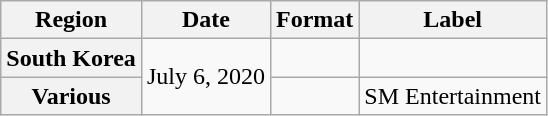<table class="wikitable plainrowheaders">
<tr>
<th>Region</th>
<th>Date</th>
<th>Format</th>
<th>Label</th>
</tr>
<tr>
<th scope="row">South Korea</th>
<td rowspan="2">July 6, 2020</td>
<td></td>
<td></td>
</tr>
<tr>
<th scope="row">Various</th>
<td></td>
<td>SM Entertainment</td>
</tr>
</table>
